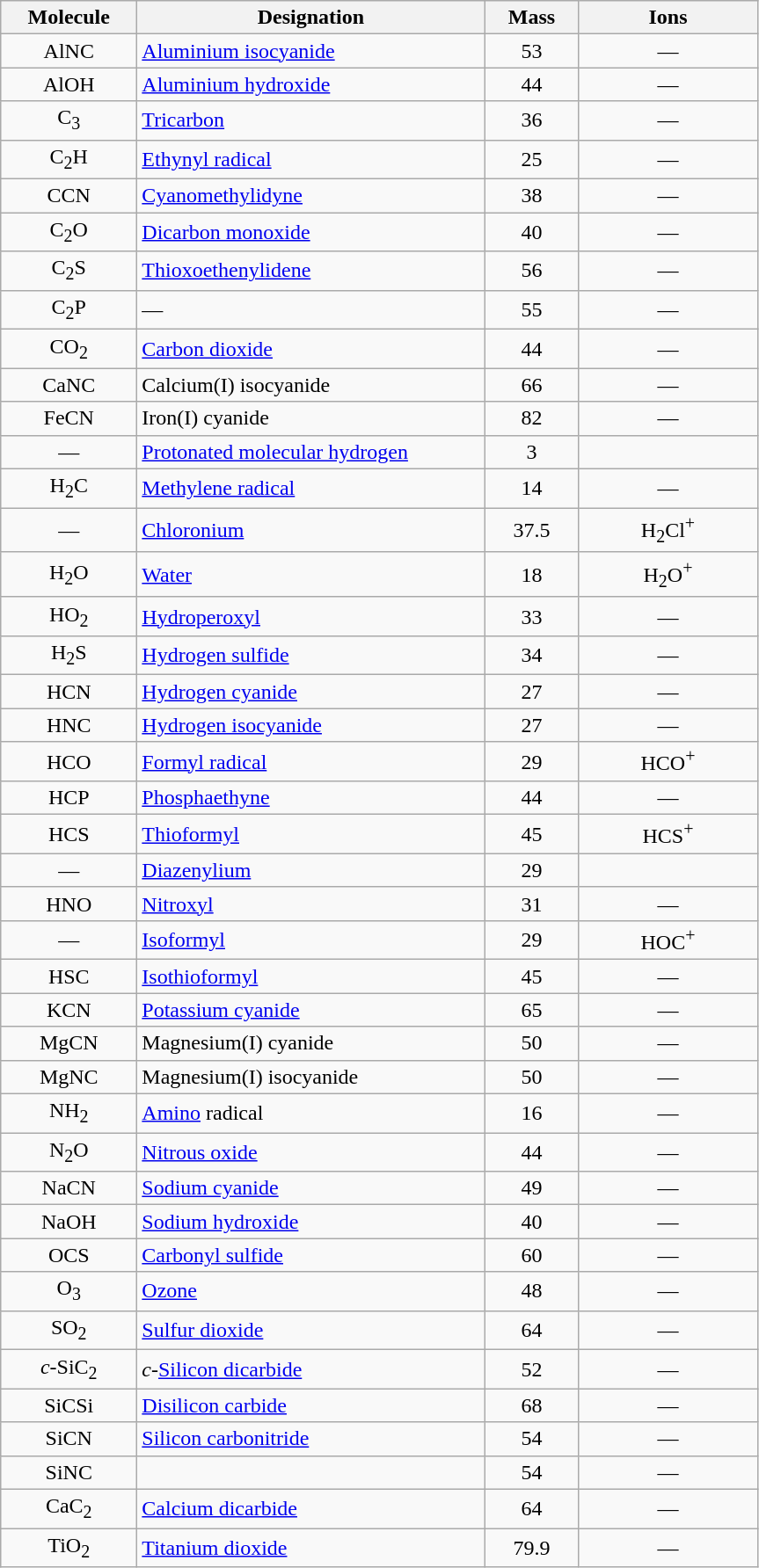<table class="wikitable sortable sticky-header">
<tr>
<th style="width: 6em;">Molecule</th>
<th style="width: 16em;">Designation</th>
<th style="width: 4em;">Mass</th>
<th style="width: 8em;">Ions</th>
</tr>
<tr>
<td align="center">AlNC</td>
<td><a href='#'>Aluminium isocyanide</a></td>
<td align="center">53</td>
<td align="center">—</td>
</tr>
<tr>
<td align="center">AlOH</td>
<td><a href='#'>Aluminium hydroxide</a></td>
<td align="center">44</td>
<td align="center">—</td>
</tr>
<tr>
<td align="center">C<sub>3</sub></td>
<td><a href='#'>Tricarbon</a></td>
<td align="center">36</td>
<td align="center">—</td>
</tr>
<tr>
<td align="center">C<sub>2</sub>H</td>
<td><a href='#'>Ethynyl radical</a></td>
<td align="center">25</td>
<td align="center">—</td>
</tr>
<tr>
<td align="center">CCN</td>
<td><a href='#'>Cyanomethylidyne</a></td>
<td align="center">38</td>
<td align="center">—</td>
</tr>
<tr>
<td align="center">C<sub>2</sub>O</td>
<td><a href='#'>Dicarbon monoxide</a></td>
<td align="center">40</td>
<td align="center">—</td>
</tr>
<tr>
<td align="center">C<sub>2</sub>S</td>
<td><a href='#'>Thioxoethenylidene</a></td>
<td align="center">56</td>
<td align="center">—</td>
</tr>
<tr>
<td align="center">C<sub>2</sub>P</td>
<td>—</td>
<td align="center">55</td>
<td align="center">—</td>
</tr>
<tr>
<td align="center">CO<sub>2</sub></td>
<td><a href='#'>Carbon dioxide</a></td>
<td align="center">44</td>
<td align="center">—</td>
</tr>
<tr>
<td align="center">CaNC</td>
<td>Calcium(I) isocyanide</td>
<td align="center">66</td>
<td align="center">—</td>
</tr>
<tr>
<td align="center">FeCN</td>
<td>Iron(I) cyanide</td>
<td align="center">82</td>
<td align="center">—</td>
</tr>
<tr>
<td align="center">—</td>
<td><a href='#'>Protonated molecular hydrogen</a></td>
<td align="center">3</td>
<td align="center"></td>
</tr>
<tr>
<td align="center">H<sub>2</sub>C</td>
<td><a href='#'>Methylene radical</a></td>
<td align="center">14</td>
<td align="center">—</td>
</tr>
<tr>
<td align="center">—</td>
<td><a href='#'>Chloronium</a></td>
<td align="center">37.5</td>
<td align="center">H<sub>2</sub>Cl<sup>+</sup></td>
</tr>
<tr>
<td align="center">H<sub>2</sub>O</td>
<td><a href='#'>Water</a></td>
<td align="center">18</td>
<td align="center">H<sub>2</sub>O<sup>+</sup></td>
</tr>
<tr>
<td align="center">HO<sub>2</sub></td>
<td><a href='#'>Hydroperoxyl</a></td>
<td align="center">33</td>
<td align="center">—</td>
</tr>
<tr>
<td align="center">H<sub>2</sub>S</td>
<td><a href='#'>Hydrogen sulfide</a></td>
<td align="center">34</td>
<td align="center">—</td>
</tr>
<tr>
<td align="center">HCN</td>
<td><a href='#'>Hydrogen cyanide</a></td>
<td align="center">27</td>
<td align="center">—</td>
</tr>
<tr>
<td align="center">HNC</td>
<td><a href='#'>Hydrogen isocyanide</a></td>
<td align="center">27</td>
<td align="center">—</td>
</tr>
<tr>
<td align="center">HCO</td>
<td><a href='#'>Formyl radical</a></td>
<td align="center">29</td>
<td align="center">HCO<sup>+</sup></td>
</tr>
<tr>
<td align="center">HCP</td>
<td><a href='#'>Phosphaethyne</a></td>
<td align="center">44</td>
<td align="center">—</td>
</tr>
<tr>
<td align="center">HCS</td>
<td><a href='#'>Thioformyl</a></td>
<td align="center">45</td>
<td align="center">HCS<sup>+</sup></td>
</tr>
<tr>
<td align="center">—</td>
<td><a href='#'>Diazenylium</a></td>
<td align="center">29</td>
<td align="center"></td>
</tr>
<tr>
<td align="center">HNO</td>
<td><a href='#'>Nitroxyl</a></td>
<td align="center">31</td>
<td align="center">—</td>
</tr>
<tr>
<td align="center">—</td>
<td><a href='#'>Isoformyl</a></td>
<td align="center">29</td>
<td align="center">HOC<sup>+</sup></td>
</tr>
<tr>
<td align="center">HSC</td>
<td><a href='#'>Isothioformyl</a></td>
<td align="center">45</td>
<td align="center">—</td>
</tr>
<tr>
<td align="center">KCN</td>
<td><a href='#'>Potassium cyanide</a></td>
<td align="center">65</td>
<td align="center">—</td>
</tr>
<tr>
<td align="center">MgCN</td>
<td>Magnesium(I) cyanide</td>
<td align="center">50</td>
<td align="center">—</td>
</tr>
<tr>
<td align="center">MgNC</td>
<td>Magnesium(I) isocyanide</td>
<td align="center">50</td>
<td align="center">—</td>
</tr>
<tr>
<td align="center">NH<sub>2</sub></td>
<td><a href='#'>Amino</a> radical</td>
<td align="center">16</td>
<td align="center">—</td>
</tr>
<tr>
<td align="center">N<sub>2</sub>O</td>
<td><a href='#'>Nitrous oxide</a></td>
<td align="center">44</td>
<td align="center">—</td>
</tr>
<tr>
<td align="center">NaCN</td>
<td><a href='#'>Sodium cyanide</a></td>
<td align="center">49</td>
<td align="center">—</td>
</tr>
<tr>
<td align="center">NaOH</td>
<td><a href='#'>Sodium hydroxide</a></td>
<td align="center">40</td>
<td align="center">—</td>
</tr>
<tr>
<td align="center">OCS</td>
<td><a href='#'>Carbonyl sulfide</a></td>
<td align="center">60</td>
<td align="center">—</td>
</tr>
<tr>
<td align="center">O<sub>3</sub></td>
<td><a href='#'>Ozone</a></td>
<td align="center">48</td>
<td align="center">—</td>
</tr>
<tr>
<td align="center">SO<sub>2</sub></td>
<td><a href='#'>Sulfur dioxide</a></td>
<td align="center">64</td>
<td align="center">—</td>
</tr>
<tr>
<td align="center"><em>c</em>-SiC<sub>2</sub></td>
<td><em>c</em>-<a href='#'>Silicon dicarbide</a></td>
<td align="center">52</td>
<td align="center">—</td>
</tr>
<tr>
<td align="center">SiCSi</td>
<td><a href='#'>Disilicon carbide</a></td>
<td align="center">68</td>
<td align="center">—</td>
</tr>
<tr>
<td align="center">SiCN</td>
<td><a href='#'>Silicon carbonitride</a></td>
<td align="center">54</td>
<td align="center">—</td>
</tr>
<tr>
<td align="center">SiNC</td>
<td></td>
<td align="center">54</td>
<td align="center">—</td>
</tr>
<tr>
<td align="center">CaC<sub>2</sub></td>
<td><a href='#'>Calcium dicarbide</a></td>
<td align="center">64</td>
<td align="center">—</td>
</tr>
<tr>
<td align="center">TiO<sub>2</sub></td>
<td><a href='#'>Titanium dioxide</a></td>
<td align="center">79.9</td>
<td align="center">—</td>
</tr>
</table>
